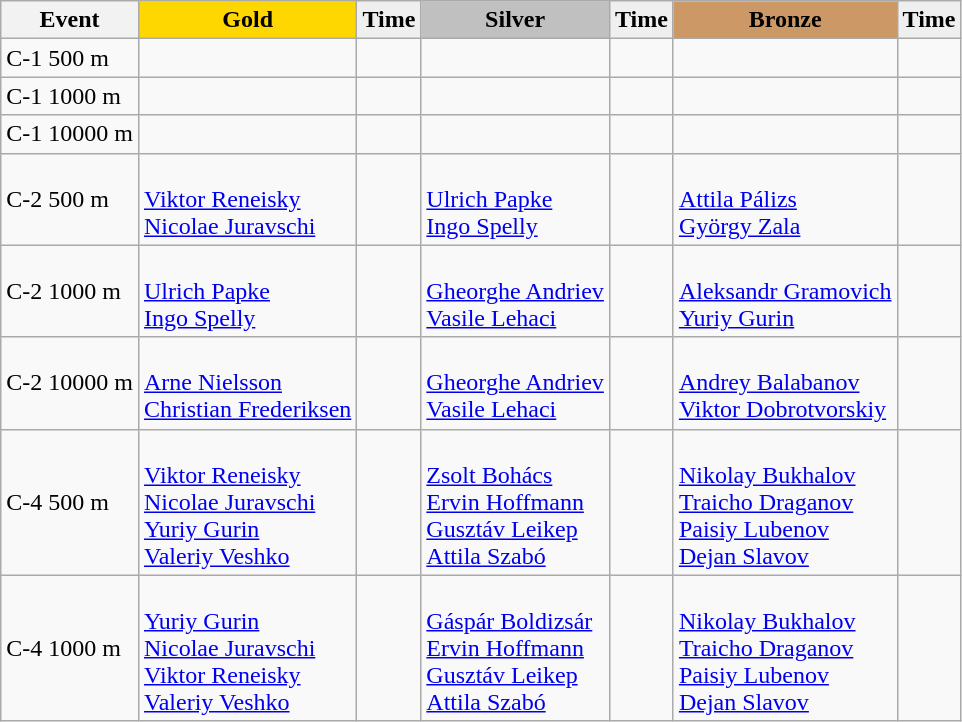<table class="wikitable">
<tr>
<th>Event</th>
<td align=center bgcolor="gold"><strong>Gold</strong></td>
<td align=center bgcolor="EFEFEF"><strong>Time</strong></td>
<td align=center bgcolor="silver"><strong>Silver</strong></td>
<td align=center bgcolor="EFEFEF"><strong>Time</strong></td>
<td align=center bgcolor="CC9966"><strong>Bronze</strong></td>
<td align=center bgcolor="EFEFEF"><strong>Time</strong></td>
</tr>
<tr>
<td>C-1 500 m</td>
<td></td>
<td></td>
<td></td>
<td></td>
<td></td>
<td></td>
</tr>
<tr>
<td>C-1 1000 m</td>
<td></td>
<td></td>
<td></td>
<td></td>
<td></td>
<td></td>
</tr>
<tr>
<td>C-1 10000 m</td>
<td></td>
<td></td>
<td></td>
<td></td>
<td></td>
<td></td>
</tr>
<tr>
<td>C-2 500 m</td>
<td><br><a href='#'>Viktor Reneisky</a><br><a href='#'>Nicolae Juravschi</a></td>
<td></td>
<td><br><a href='#'>Ulrich Papke</a><br><a href='#'>Ingo Spelly</a></td>
<td></td>
<td><br><a href='#'>Attila Pálizs</a><br><a href='#'>György Zala</a></td>
<td></td>
</tr>
<tr>
<td>C-2 1000 m</td>
<td><br><a href='#'>Ulrich Papke</a><br><a href='#'>Ingo Spelly</a></td>
<td></td>
<td><br><a href='#'>Gheorghe Andriev</a><br><a href='#'>Vasile Lehaci</a></td>
<td></td>
<td><br><a href='#'>Aleksandr Gramovich</a><br><a href='#'>Yuriy Gurin</a></td>
<td></td>
</tr>
<tr>
<td>C-2 10000 m</td>
<td><br><a href='#'>Arne Nielsson</a><br><a href='#'>Christian Frederiksen</a></td>
<td></td>
<td><br><a href='#'>Gheorghe Andriev</a><br><a href='#'>Vasile Lehaci</a></td>
<td></td>
<td><br><a href='#'>Andrey Balabanov</a><br><a href='#'>Viktor Dobrotvorskiy</a></td>
<td></td>
</tr>
<tr>
<td>C-4 500 m</td>
<td><br><a href='#'>Viktor Reneisky</a><br><a href='#'>Nicolae Juravschi</a><br><a href='#'>Yuriy Gurin</a><br><a href='#'>Valeriy Veshko</a></td>
<td></td>
<td><br><a href='#'>Zsolt Bohács</a><br><a href='#'>Ervin Hoffmann</a><br><a href='#'>Gusztáv Leikep</a><br><a href='#'>Attila Szabó</a></td>
<td></td>
<td><br><a href='#'>Nikolay Bukhalov</a><br><a href='#'>Traicho Draganov</a><br><a href='#'>Paisiy Lubenov</a><br><a href='#'>Dejan Slavov</a></td>
<td></td>
</tr>
<tr>
<td>C-4 1000 m</td>
<td><br><a href='#'>Yuriy Gurin</a><br><a href='#'>Nicolae Juravschi</a><br><a href='#'>Viktor Reneisky</a><br><a href='#'>Valeriy Veshko</a></td>
<td></td>
<td><br><a href='#'>Gáspár Boldizsár</a><br><a href='#'>Ervin Hoffmann</a><br><a href='#'>Gusztáv Leikep</a><br><a href='#'>Attila Szabó</a></td>
<td></td>
<td><br><a href='#'>Nikolay Bukhalov</a><br><a href='#'>Traicho Draganov</a><br><a href='#'>Paisiy Lubenov</a><br><a href='#'>Dejan Slavov</a></td>
<td></td>
</tr>
</table>
